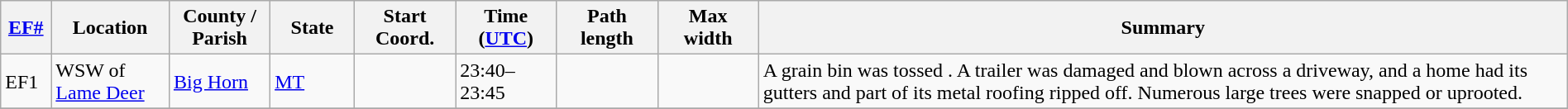<table class="wikitable sortable" style="width:100%;">
<tr>
<th scope="col"  style="width:3%; text-align:center;"><a href='#'>EF#</a></th>
<th scope="col"  style="width:7%; text-align:center;" class="unsortable">Location</th>
<th scope="col"  style="width:6%; text-align:center;" class="unsortable">County / Parish</th>
<th scope="col"  style="width:5%; text-align:center;">State</th>
<th scope="col"  style="width:6%; text-align:center;">Start Coord.</th>
<th scope="col"  style="width:6%; text-align:center;">Time (<a href='#'>UTC</a>)</th>
<th scope="col"  style="width:6%; text-align:center;">Path length</th>
<th scope="col"  style="width:6%; text-align:center;">Max width</th>
<th scope="col" class="unsortable" style="width:48%; text-align:center;">Summary</th>
</tr>
<tr>
<td bgcolor=>EF1</td>
<td>WSW of <a href='#'>Lame Deer</a></td>
<td><a href='#'>Big Horn</a></td>
<td><a href='#'>MT</a></td>
<td></td>
<td>23:40–23:45</td>
<td></td>
<td></td>
<td>A  grain bin was tossed . A trailer was damaged and blown across a driveway, and a home had its gutters and part of its metal roofing ripped off. Numerous large trees were snapped or uprooted.</td>
</tr>
<tr>
</tr>
</table>
